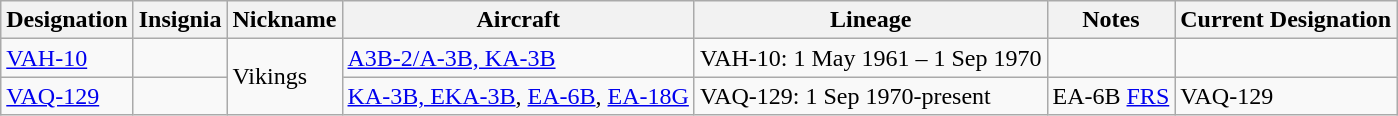<table class="wikitable">
<tr>
<th>Designation</th>
<th>Insignia</th>
<th>Nickname</th>
<th>Aircraft</th>
<th>Lineage</th>
<th>Notes</th>
<th>Current Designation</th>
</tr>
<tr>
<td><a href='#'>VAH-10</a></td>
<td></td>
<td Rowspan="2">Vikings</td>
<td><a href='#'>A3B-2/A-3B, KA-3B</a></td>
<td style="white-space: nowrap;">VAH-10: 1 May 1961 – 1 Sep 1970</td>
<td></td>
</tr>
<tr>
<td><a href='#'>VAQ-129</a></td>
<td></td>
<td><a href='#'>KA-3B, EKA-3B</a>, <a href='#'>EA-6B</a>, <a href='#'>EA-18G</a></td>
<td>VAQ-129: 1 Sep 1970-present</td>
<td>EA-6B <a href='#'>FRS</a></td>
<td>VAQ-129</td>
</tr>
</table>
